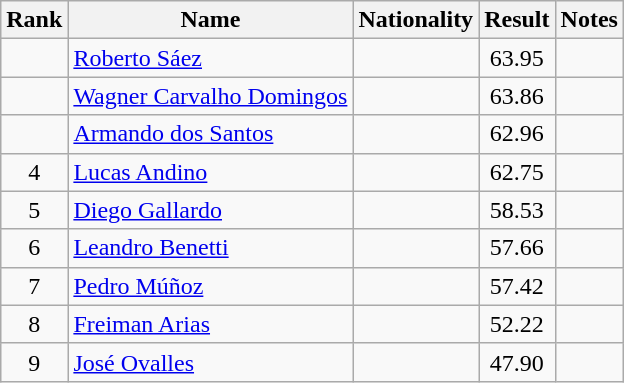<table class="wikitable sortable" style="text-align:center">
<tr>
<th>Rank</th>
<th>Name</th>
<th>Nationality</th>
<th>Result</th>
<th>Notes</th>
</tr>
<tr>
<td align=center></td>
<td align=left><a href='#'>Roberto Sáez</a></td>
<td align=left></td>
<td>63.95</td>
<td></td>
</tr>
<tr>
<td align=center></td>
<td align=left><a href='#'>Wagner Carvalho Domingos</a></td>
<td align=left></td>
<td>63.86</td>
<td></td>
</tr>
<tr>
<td align=center></td>
<td align=left><a href='#'>Armando dos Santos</a></td>
<td align=left></td>
<td>62.96</td>
<td></td>
</tr>
<tr>
<td align=center>4</td>
<td align=left><a href='#'>Lucas Andino</a></td>
<td align=left></td>
<td>62.75</td>
<td></td>
</tr>
<tr>
<td align=center>5</td>
<td align=left><a href='#'>Diego Gallardo</a></td>
<td align=left></td>
<td>58.53</td>
<td></td>
</tr>
<tr>
<td align=center>6</td>
<td align=left><a href='#'>Leandro Benetti</a></td>
<td align=left></td>
<td>57.66</td>
<td></td>
</tr>
<tr>
<td align=center>7</td>
<td align=left><a href='#'>Pedro Múñoz</a></td>
<td align=left></td>
<td>57.42</td>
<td></td>
</tr>
<tr>
<td align=center>8</td>
<td align=left><a href='#'>Freiman Arias</a></td>
<td align=left></td>
<td>52.22</td>
<td></td>
</tr>
<tr>
<td align=center>9</td>
<td align=left><a href='#'>José Ovalles</a></td>
<td align=left></td>
<td>47.90</td>
<td></td>
</tr>
</table>
